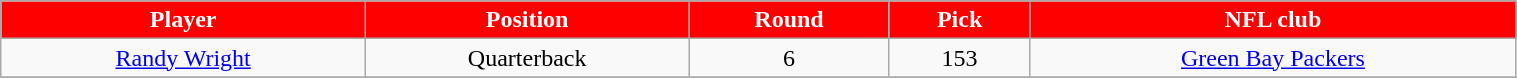<table class="wikitable" width="80%">
<tr align="center"  style="background:red;color:#FFFFFF;">
<td><strong>Player</strong></td>
<td><strong>Position</strong></td>
<td><strong>Round</strong></td>
<td><strong>Pick</strong></td>
<td><strong>NFL club</strong></td>
</tr>
<tr align="center" bgcolor="">
<td><a href='#'>Randy Wright</a></td>
<td>Quarterback</td>
<td>6</td>
<td>153</td>
<td><a href='#'>Green Bay Packers</a></td>
</tr>
<tr align="center" bgcolor="">
</tr>
</table>
